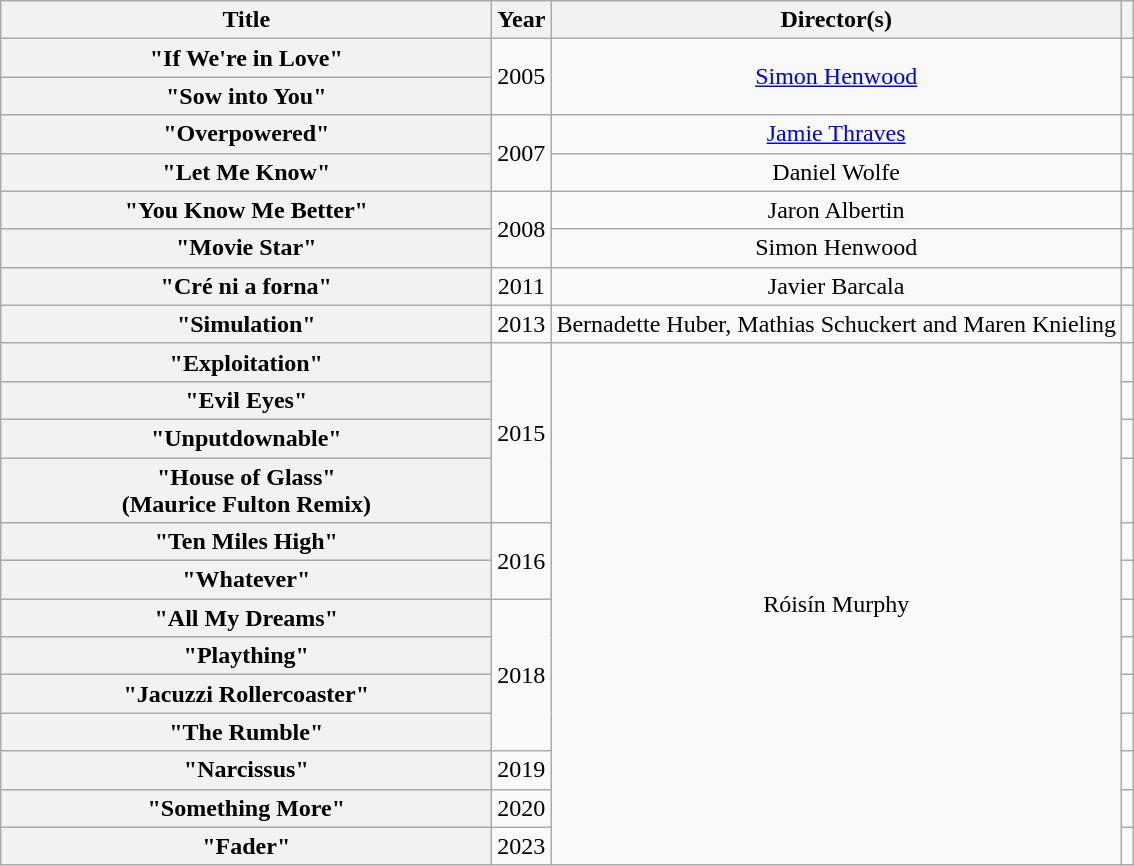<table class="wikitable plainrowheaders" style="text-align:center">
<tr>
<th scope="col" style="width:20em;">Title</th>
<th scope="col" style="width:1em;">Year</th>
<th scope="col">Director(s)</th>
<th scope="col"></th>
</tr>
<tr>
<th scope="row">"If We're in Love"</th>
<td rowspan="2">2005</td>
<td rowspan="2"><a href='#'>Simon Henwood</a></td>
<td></td>
</tr>
<tr>
<th scope="row">"Sow into You"</th>
<td></td>
</tr>
<tr>
<th scope="row">"Overpowered"</th>
<td rowspan="2">2007</td>
<td><a href='#'>Jamie Thraves</a></td>
<td></td>
</tr>
<tr>
<th scope="row">"Let Me Know"</th>
<td>Daniel Wolfe</td>
<td></td>
</tr>
<tr>
<th scope="row">"You Know Me Better"</th>
<td rowspan="2">2008</td>
<td>Jaron Albertin</td>
<td></td>
</tr>
<tr>
<th scope="row">"Movie Star"</th>
<td>Simon Henwood</td>
<td></td>
</tr>
<tr>
<th scope="row">"Cré ni a forna"</th>
<td>2011</td>
<td>Javier Barcala</td>
<td></td>
</tr>
<tr>
<th scope="row">"Simulation"</th>
<td>2013</td>
<td>Bernadette Huber, Mathias Schuckert and Maren Knieling</td>
<td></td>
</tr>
<tr>
<th scope="row">"Exploitation"</th>
<td rowspan="4">2015</td>
<td rowspan="13">Róisín Murphy</td>
<td></td>
</tr>
<tr>
<th scope="row">"Evil Eyes"</th>
<td></td>
</tr>
<tr>
<th scope="row">"Unputdownable"</th>
<td></td>
</tr>
<tr>
<th scope="row">"House of Glass"<br>(Maurice Fulton Remix)</th>
<td></td>
</tr>
<tr>
<th scope="row">"Ten Miles High"</th>
<td rowspan="2">2016</td>
<td></td>
</tr>
<tr>
<th scope="row">"Whatever"</th>
<td></td>
</tr>
<tr>
<th scope="row">"All My Dreams"</th>
<td rowspan="4">2018</td>
<td></td>
</tr>
<tr>
<th scope="row">"Plaything"</th>
<td></td>
</tr>
<tr>
<th scope="row">"Jacuzzi Rollercoaster"</th>
<td></td>
</tr>
<tr>
<th scope="row">"The Rumble"</th>
<td></td>
</tr>
<tr>
<th scope="row">"Narcissus"</th>
<td rowspan="1">2019</td>
<td></td>
</tr>
<tr>
<th scope="row">"Something More"</th>
<td rowspan="1">2020</td>
<td></td>
</tr>
<tr>
<th scope="row">"Fader"</th>
<td rowspan="1">2023</td>
<td></td>
</tr>
</table>
